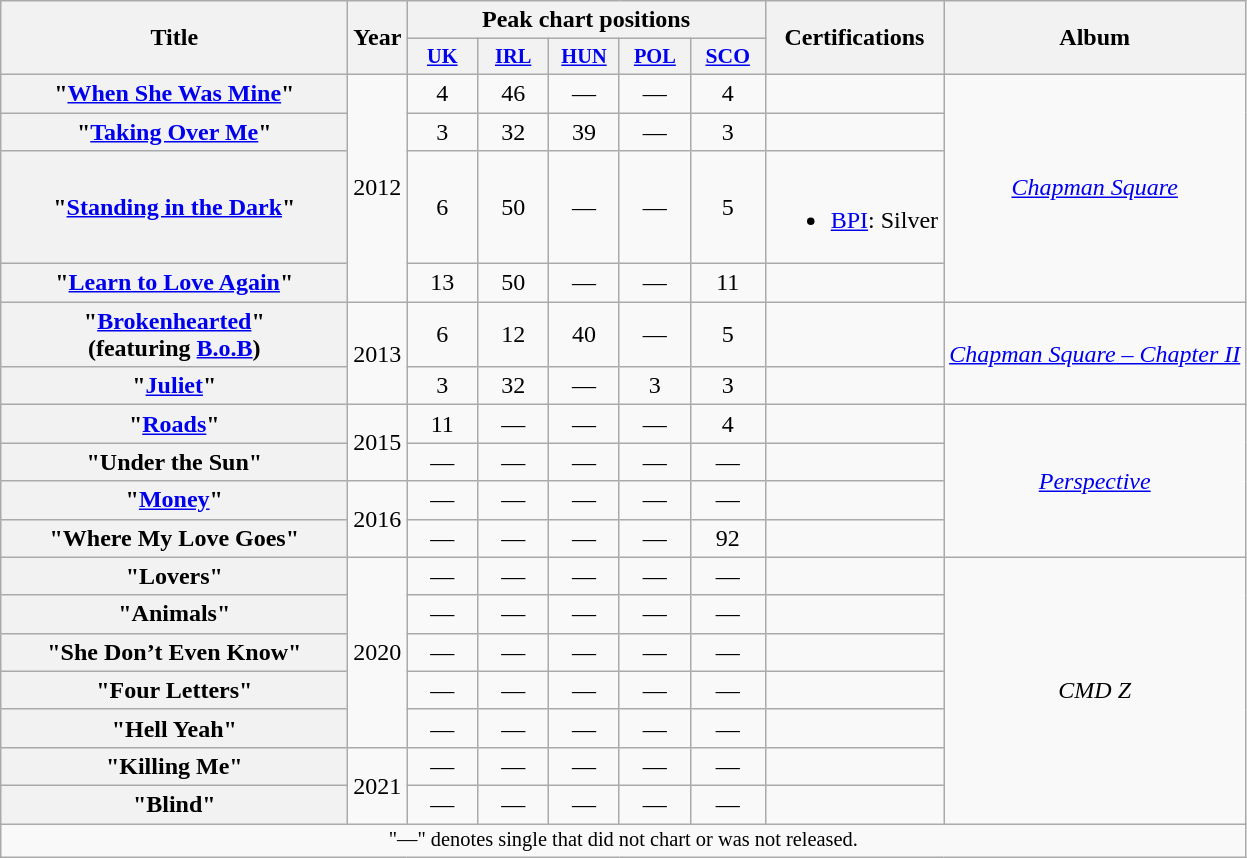<table class="wikitable plainrowheaders" style="text-align:center;">
<tr>
<th scope="col" rowspan="2" style="width:14em;">Title</th>
<th scope="col" rowspan="2" style="width:1em;">Year</th>
<th scope="col" colspan="5">Peak chart positions</th>
<th scope="col" rowspan="2">Certifications</th>
<th scope="col" rowspan="2">Album</th>
</tr>
<tr>
<th scope="col" style="width:3em;font-size:85%;"><a href='#'>UK</a><br></th>
<th scope="col" style="width:3em;font-size:85%;"><a href='#'>IRL</a><br></th>
<th scope="col" style="width:3em;font-size:85%;"><a href='#'>HUN</a></th>
<th scope="col" style="width:3em;font-size:85%;"><a href='#'>POL</a><br></th>
<th scope="col" style="width:3em;font-size:90%;"><a href='#'>SCO</a></th>
</tr>
<tr>
<th scope="row">"<a href='#'>When She Was Mine</a>"</th>
<td rowspan="4">2012</td>
<td>4</td>
<td>46</td>
<td>—</td>
<td>—</td>
<td>4</td>
<td></td>
<td rowspan="4"><em><a href='#'>Chapman Square</a></em></td>
</tr>
<tr>
<th scope="row">"<a href='#'>Taking Over Me</a>"</th>
<td>3</td>
<td>32</td>
<td>39</td>
<td>—</td>
<td>3</td>
<td></td>
</tr>
<tr>
<th scope="row">"<a href='#'>Standing in the Dark</a>"</th>
<td>6</td>
<td>50</td>
<td>—</td>
<td>—</td>
<td>5</td>
<td><br><ul><li><a href='#'>BPI</a>: Silver</li></ul></td>
</tr>
<tr>
<th scope="row">"<a href='#'>Learn to Love Again</a>"</th>
<td>13</td>
<td>50</td>
<td>—</td>
<td>—</td>
<td>11</td>
<td></td>
</tr>
<tr>
<th scope="row">"<a href='#'>Brokenhearted</a>"<br><span>(featuring <a href='#'>B.o.B</a>)</span></th>
<td rowspan="2">2013</td>
<td>6</td>
<td>12</td>
<td>40</td>
<td>—</td>
<td>5</td>
<td></td>
<td rowspan="2"><em><a href='#'>Chapman Square – Chapter II</a></em></td>
</tr>
<tr>
<th scope="row">"<a href='#'>Juliet</a>"</th>
<td>3</td>
<td>32</td>
<td>—</td>
<td>3</td>
<td>3</td>
<td></td>
</tr>
<tr>
<th scope="row">"<a href='#'>Roads</a>"</th>
<td rowspan="2">2015</td>
<td>11</td>
<td>—</td>
<td>—</td>
<td>—</td>
<td>4</td>
<td></td>
<td rowspan="4"><em><a href='#'>Perspective</a></em></td>
</tr>
<tr>
<th scope="row">"Under the Sun"</th>
<td>—</td>
<td>—</td>
<td>—</td>
<td>—</td>
<td>—</td>
<td></td>
</tr>
<tr>
<th scope="row">"<a href='#'>Money</a>"</th>
<td rowspan="2">2016</td>
<td>—</td>
<td>—</td>
<td>—</td>
<td>—</td>
<td>—</td>
<td></td>
</tr>
<tr>
<th scope="row">"Where My Love Goes"</th>
<td>—</td>
<td>—</td>
<td>—</td>
<td>—</td>
<td>92</td>
</tr>
<tr>
<th scope="row">"Lovers"</th>
<td rowspan="5">2020</td>
<td>—</td>
<td>—</td>
<td>—</td>
<td>—</td>
<td>—</td>
<td></td>
<td rowspan="7"><em>CMD Z</em></td>
</tr>
<tr>
<th scope="row">"Animals"</th>
<td>—</td>
<td>—</td>
<td>—</td>
<td>—</td>
<td>—</td>
<td></td>
</tr>
<tr>
<th scope="row">"She Don’t Even Know"</th>
<td>—</td>
<td>—</td>
<td>—</td>
<td>—</td>
<td>—</td>
<td></td>
</tr>
<tr>
<th scope="row">"Four Letters"</th>
<td>—</td>
<td>—</td>
<td>—</td>
<td>—</td>
<td>—</td>
<td></td>
</tr>
<tr>
<th scope="row">"Hell Yeah"</th>
<td>—</td>
<td>—</td>
<td>—</td>
<td>—</td>
<td>—</td>
<td></td>
</tr>
<tr>
<th scope="row">"Killing Me"<br></th>
<td rowspan="2">2021</td>
<td>—</td>
<td>—</td>
<td>—</td>
<td>—</td>
<td>—</td>
<td></td>
</tr>
<tr>
<th scope="row">"Blind"</th>
<td>—</td>
<td>—</td>
<td>—</td>
<td>—</td>
<td>—</td>
<td></td>
</tr>
<tr>
<td colspan="9" style="font-size:85%">"—" denotes single that did not chart or was not released.</td>
</tr>
</table>
